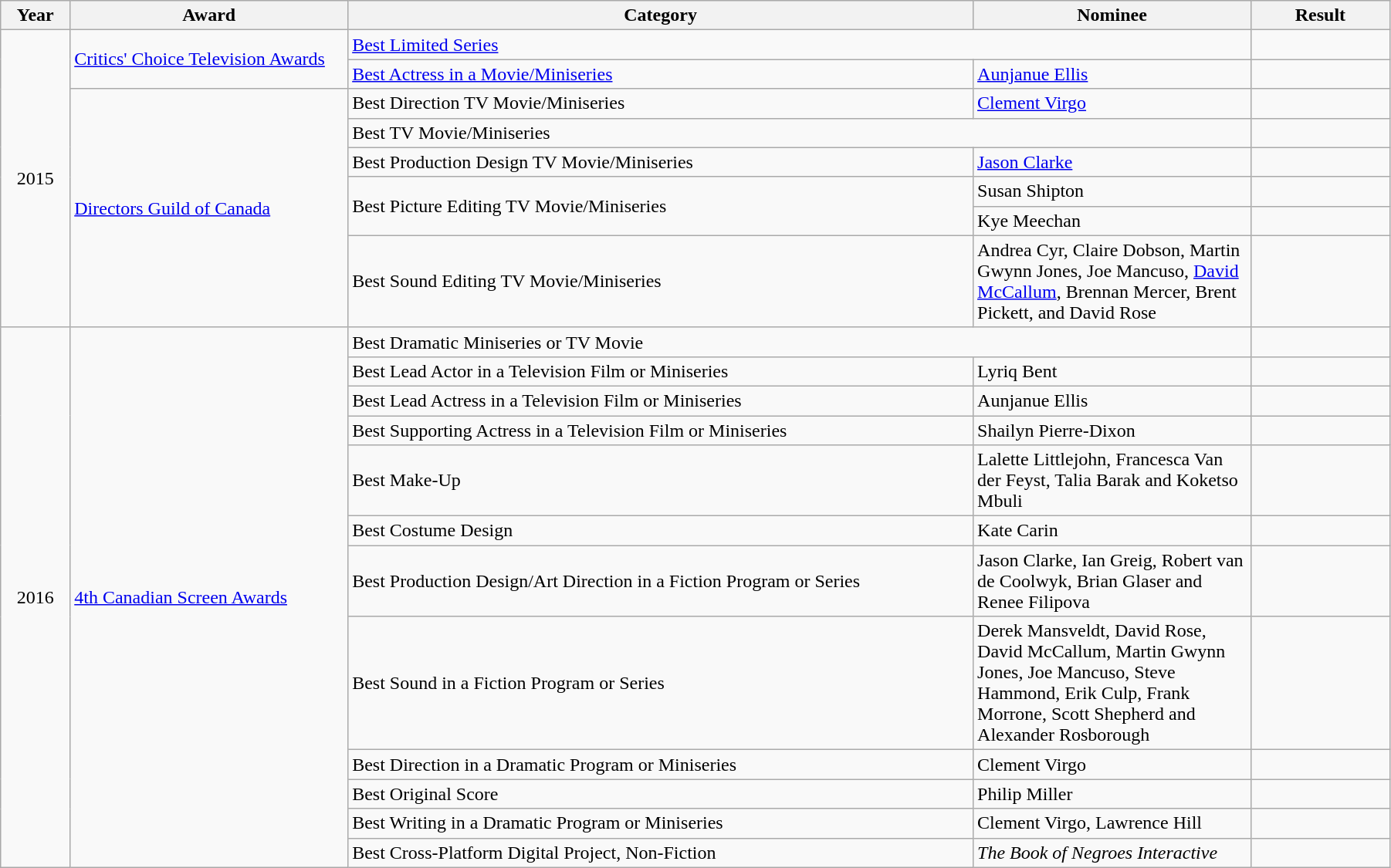<table class="wikitable" width="95%">
<tr>
<th width="5%">Year</th>
<th width="20%">Award</th>
<th width="45%">Category</th>
<th width="20%">Nominee</th>
<th width="10%">Result</th>
</tr>
<tr>
<td rowspan="8" align="center">2015</td>
<td rowspan="2"><a href='#'>Critics' Choice Television Awards</a></td>
<td colspan="2"><a href='#'>Best Limited Series</a></td>
<td></td>
</tr>
<tr>
<td><a href='#'>Best Actress in a Movie/Miniseries</a></td>
<td><a href='#'>Aunjanue Ellis</a></td>
<td></td>
</tr>
<tr>
<td rowspan=6><a href='#'>Directors Guild of Canada</a></td>
<td>Best Direction TV Movie/Miniseries</td>
<td><a href='#'>Clement Virgo</a></td>
<td></td>
</tr>
<tr>
<td colspan="2">Best TV Movie/Miniseries</td>
<td></td>
</tr>
<tr>
<td>Best Production Design TV Movie/Miniseries</td>
<td><a href='#'>Jason Clarke</a></td>
<td></td>
</tr>
<tr>
<td rowspan=2>Best Picture Editing TV Movie/Miniseries</td>
<td>Susan Shipton</td>
<td></td>
</tr>
<tr>
<td>Kye Meechan</td>
<td></td>
</tr>
<tr>
<td>Best Sound Editing TV Movie/Miniseries</td>
<td>Andrea Cyr, Claire Dobson, Martin Gwynn Jones, Joe Mancuso, <a href='#'>David McCallum</a>, Brennan Mercer, Brent Pickett, and David Rose</td>
<td></td>
</tr>
<tr>
<td rowspan="12" align="center">2016</td>
<td rowspan="12"><a href='#'>4th Canadian Screen Awards</a></td>
<td colspan="2">Best Dramatic Miniseries or TV Movie</td>
<td></td>
</tr>
<tr>
<td>Best Lead Actor in a Television Film or Miniseries</td>
<td>Lyriq Bent</td>
<td></td>
</tr>
<tr>
<td>Best Lead Actress in a Television Film or Miniseries</td>
<td>Aunjanue Ellis</td>
<td></td>
</tr>
<tr>
<td>Best Supporting Actress in a Television Film or Miniseries</td>
<td>Shailyn Pierre-Dixon</td>
<td></td>
</tr>
<tr>
<td>Best Make-Up</td>
<td>Lalette Littlejohn, Francesca Van der Feyst, Talia Barak and Koketso Mbuli</td>
<td></td>
</tr>
<tr>
<td>Best Costume Design</td>
<td>Kate Carin</td>
<td></td>
</tr>
<tr>
<td>Best Production Design/Art Direction in a Fiction Program or Series</td>
<td>Jason Clarke, Ian Greig, Robert van de Coolwyk, Brian Glaser and Renee Filipova</td>
<td></td>
</tr>
<tr>
<td>Best Sound in a Fiction Program or Series</td>
<td>Derek Mansveldt, David Rose, David McCallum, Martin Gwynn Jones, Joe Mancuso, Steve Hammond, Erik Culp, Frank Morrone, Scott Shepherd and Alexander Rosborough</td>
<td></td>
</tr>
<tr>
<td>Best Direction in a Dramatic Program or Miniseries</td>
<td>Clement Virgo</td>
<td></td>
</tr>
<tr>
<td>Best Original Score</td>
<td>Philip Miller</td>
<td></td>
</tr>
<tr>
<td>Best Writing in a Dramatic Program or Miniseries</td>
<td>Clement Virgo, Lawrence Hill</td>
<td></td>
</tr>
<tr>
<td>Best Cross-Platform Digital Project, Non-Fiction</td>
<td><em>The Book of Negroes Interactive</em></td>
<td></td>
</tr>
</table>
